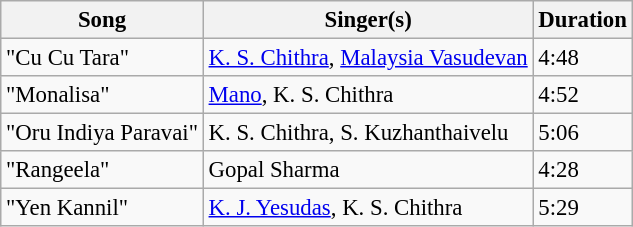<table class="wikitable" style="font-size:95%;">
<tr>
<th>Song</th>
<th>Singer(s)</th>
<th>Duration</th>
</tr>
<tr>
<td>"Cu Cu Tara"</td>
<td><a href='#'>K. S. Chithra</a>, <a href='#'>Malaysia Vasudevan</a></td>
<td>4:48</td>
</tr>
<tr>
<td>"Monalisa"</td>
<td><a href='#'>Mano</a>, K. S. Chithra</td>
<td>4:52</td>
</tr>
<tr>
<td>"Oru Indiya Paravai"</td>
<td>K. S. Chithra, S. Kuzhanthaivelu</td>
<td>5:06</td>
</tr>
<tr>
<td>"Rangeela"</td>
<td>Gopal Sharma</td>
<td>4:28</td>
</tr>
<tr>
<td>"Yen Kannil"</td>
<td><a href='#'>K. J. Yesudas</a>, K. S. Chithra</td>
<td>5:29</td>
</tr>
</table>
